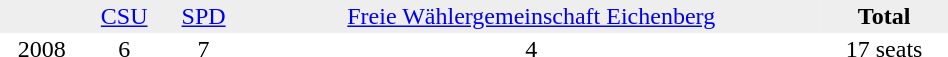<table border="0" cellpadding="2" cellspacing="0" width="50%">
<tr bgcolor="#eeeeee" align="center">
<td></td>
<td><a href='#'>CSU</a></td>
<td><a href='#'>SPD</a></td>
<td><a href='#'>Freie Wählergemeinschaft Eichenberg</a></td>
<td><strong>Total</strong></td>
</tr>
<tr align="center">
<td>2008</td>
<td>6</td>
<td>7</td>
<td>4</td>
<td>17 seats</td>
</tr>
</table>
